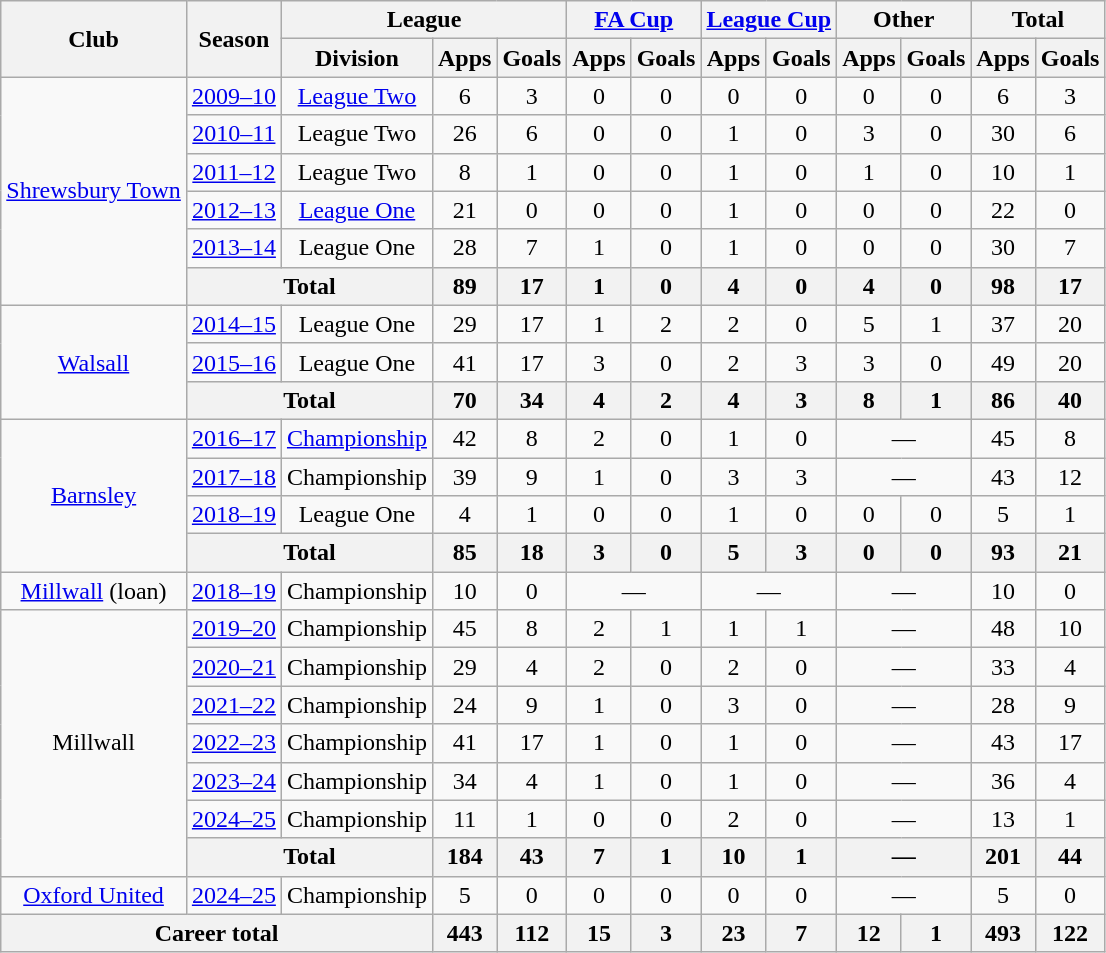<table class=wikitable style=text-align:center>
<tr>
<th rowspan=2>Club</th>
<th rowspan=2>Season</th>
<th colspan=3>League</th>
<th colspan=2><a href='#'>FA Cup</a></th>
<th colspan=2><a href='#'>League Cup</a></th>
<th colspan=2>Other</th>
<th colspan=2>Total</th>
</tr>
<tr>
<th>Division</th>
<th>Apps</th>
<th>Goals</th>
<th>Apps</th>
<th>Goals</th>
<th>Apps</th>
<th>Goals</th>
<th>Apps</th>
<th>Goals</th>
<th>Apps</th>
<th>Goals</th>
</tr>
<tr>
<td rowspan=6><a href='#'>Shrewsbury Town</a></td>
<td><a href='#'>2009–10</a></td>
<td><a href='#'>League Two</a></td>
<td>6</td>
<td>3</td>
<td>0</td>
<td>0</td>
<td>0</td>
<td>0</td>
<td>0</td>
<td>0</td>
<td>6</td>
<td>3</td>
</tr>
<tr>
<td><a href='#'>2010–11</a></td>
<td>League Two</td>
<td>26</td>
<td>6</td>
<td>0</td>
<td>0</td>
<td>1</td>
<td>0</td>
<td>3</td>
<td>0</td>
<td>30</td>
<td>6</td>
</tr>
<tr>
<td><a href='#'>2011–12</a></td>
<td>League Two</td>
<td>8</td>
<td>1</td>
<td>0</td>
<td>0</td>
<td>1</td>
<td>0</td>
<td>1</td>
<td>0</td>
<td>10</td>
<td>1</td>
</tr>
<tr>
<td><a href='#'>2012–13</a></td>
<td><a href='#'>League One</a></td>
<td>21</td>
<td>0</td>
<td>0</td>
<td>0</td>
<td>1</td>
<td>0</td>
<td>0</td>
<td>0</td>
<td>22</td>
<td>0</td>
</tr>
<tr>
<td><a href='#'>2013–14</a></td>
<td>League One</td>
<td>28</td>
<td>7</td>
<td>1</td>
<td>0</td>
<td>1</td>
<td>0</td>
<td>0</td>
<td>0</td>
<td>30</td>
<td>7</td>
</tr>
<tr>
<th colspan=2>Total</th>
<th>89</th>
<th>17</th>
<th>1</th>
<th>0</th>
<th>4</th>
<th>0</th>
<th>4</th>
<th>0</th>
<th>98</th>
<th>17</th>
</tr>
<tr>
<td rowspan=3><a href='#'>Walsall</a></td>
<td><a href='#'>2014–15</a></td>
<td>League One</td>
<td>29</td>
<td>17</td>
<td>1</td>
<td>2</td>
<td>2</td>
<td>0</td>
<td>5</td>
<td>1</td>
<td>37</td>
<td>20</td>
</tr>
<tr>
<td><a href='#'>2015–16</a></td>
<td>League One</td>
<td>41</td>
<td>17</td>
<td>3</td>
<td>0</td>
<td>2</td>
<td>3</td>
<td>3</td>
<td>0</td>
<td>49</td>
<td>20</td>
</tr>
<tr>
<th colspan=2>Total</th>
<th>70</th>
<th>34</th>
<th>4</th>
<th>2</th>
<th>4</th>
<th>3</th>
<th>8</th>
<th>1</th>
<th>86</th>
<th>40</th>
</tr>
<tr>
<td rowspan=4><a href='#'>Barnsley</a></td>
<td><a href='#'>2016–17</a></td>
<td><a href='#'>Championship</a></td>
<td>42</td>
<td>8</td>
<td>2</td>
<td>0</td>
<td>1</td>
<td>0</td>
<td colspan=2>—</td>
<td>45</td>
<td>8</td>
</tr>
<tr>
<td><a href='#'>2017–18</a></td>
<td>Championship</td>
<td>39</td>
<td>9</td>
<td>1</td>
<td>0</td>
<td>3</td>
<td>3</td>
<td colspan=2>—</td>
<td>43</td>
<td>12</td>
</tr>
<tr>
<td><a href='#'>2018–19</a></td>
<td>League One</td>
<td>4</td>
<td>1</td>
<td>0</td>
<td>0</td>
<td>1</td>
<td>0</td>
<td>0</td>
<td>0</td>
<td>5</td>
<td>1</td>
</tr>
<tr>
<th colspan=2>Total</th>
<th>85</th>
<th>18</th>
<th>3</th>
<th>0</th>
<th>5</th>
<th>3</th>
<th>0</th>
<th>0</th>
<th>93</th>
<th>21</th>
</tr>
<tr>
<td><a href='#'>Millwall</a> (loan)</td>
<td><a href='#'>2018–19</a></td>
<td>Championship</td>
<td>10</td>
<td>0</td>
<td colspan=2>—</td>
<td colspan=2>—</td>
<td colspan=2>—</td>
<td>10</td>
<td>0</td>
</tr>
<tr>
<td rowspan=7>Millwall</td>
<td><a href='#'>2019–20</a></td>
<td>Championship</td>
<td>45</td>
<td>8</td>
<td>2</td>
<td>1</td>
<td>1</td>
<td>1</td>
<td colspan=2>—</td>
<td>48</td>
<td>10</td>
</tr>
<tr>
<td><a href='#'>2020–21</a></td>
<td>Championship</td>
<td>29</td>
<td>4</td>
<td>2</td>
<td>0</td>
<td>2</td>
<td>0</td>
<td colspan=2>—</td>
<td>33</td>
<td>4</td>
</tr>
<tr>
<td><a href='#'>2021–22</a></td>
<td>Championship</td>
<td>24</td>
<td>9</td>
<td>1</td>
<td>0</td>
<td>3</td>
<td>0</td>
<td colspan=2>—</td>
<td>28</td>
<td>9</td>
</tr>
<tr>
<td><a href='#'>2022–23</a></td>
<td>Championship</td>
<td>41</td>
<td>17</td>
<td>1</td>
<td>0</td>
<td>1</td>
<td>0</td>
<td colspan=2>—</td>
<td>43</td>
<td>17</td>
</tr>
<tr>
<td><a href='#'>2023–24</a></td>
<td>Championship</td>
<td>34</td>
<td>4</td>
<td>1</td>
<td>0</td>
<td>1</td>
<td>0</td>
<td colspan=2>—</td>
<td>36</td>
<td>4</td>
</tr>
<tr>
<td><a href='#'>2024–25</a></td>
<td>Championship</td>
<td>11</td>
<td>1</td>
<td>0</td>
<td>0</td>
<td>2</td>
<td>0</td>
<td colspan=2>—</td>
<td>13</td>
<td>1</td>
</tr>
<tr>
<th colspan=2>Total</th>
<th>184</th>
<th>43</th>
<th>7</th>
<th>1</th>
<th>10</th>
<th>1</th>
<th colspan=2>—</th>
<th>201</th>
<th>44</th>
</tr>
<tr>
<td><a href='#'>Oxford United</a></td>
<td><a href='#'>2024–25</a></td>
<td>Championship</td>
<td>5</td>
<td>0</td>
<td>0</td>
<td>0</td>
<td>0</td>
<td>0</td>
<td colspan=2>—</td>
<td>5</td>
<td>0</td>
</tr>
<tr>
<th colspan=3>Career total</th>
<th>443</th>
<th>112</th>
<th>15</th>
<th>3</th>
<th>23</th>
<th>7</th>
<th>12</th>
<th>1</th>
<th>493</th>
<th>122</th>
</tr>
</table>
